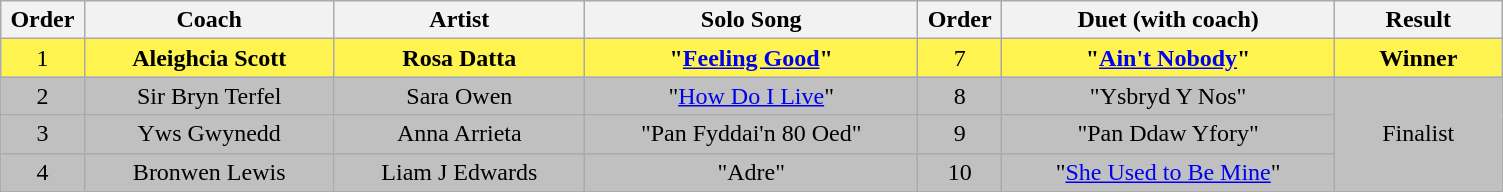<table class="wikitable plainrowheaders" style="text-align:center; width=100%">
<tr>
<th style="width:05%">Order</th>
<th style="width:15%">Coach</th>
<th style="width:15%">Artist</th>
<th style="width:20%">Solo Song</th>
<th style="width:05%">Order</th>
<th style="width:20%">Duet (with coach)</th>
<th style="width:10%">Result</th>
</tr>
<tr style="background:#FFF44F">
<td scope="col">1</td>
<td><strong>Aleighcia Scott</strong></td>
<td><strong>Rosa Datta</strong></td>
<td><strong>"<a href='#'>Feeling Good</a>"</strong></td>
<td>7</td>
<td><strong>"<a href='#'>Ain't Nobody</a>"</strong></td>
<td><strong>Winner</strong></td>
</tr>
<tr style="background:silver">
<td>2</td>
<td>Sir Bryn Terfel</td>
<td>Sara Owen</td>
<td>"<a href='#'>How Do I Live</a>"</td>
<td>8</td>
<td>"Ysbryd Y Nos"</td>
<td rowspan="3">Finalist</td>
</tr>
<tr style="background:silver">
<td>3</td>
<td>Yws Gwynedd</td>
<td>Anna Arrieta</td>
<td>"Pan Fyddai'n 80 Oed"</td>
<td>9</td>
<td>"Pan Ddaw Yfory"</td>
</tr>
<tr style="background:silver">
<td>4</td>
<td>Bronwen Lewis</td>
<td>Liam J Edwards</td>
<td>"Adre"</td>
<td>10</td>
<td>"<a href='#'>She Used to Be Mine</a>"</td>
</tr>
</table>
